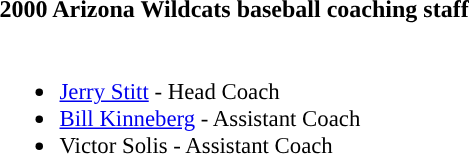<table class="toccolours">
<tr>
<th colspan="9">2000 Arizona Wildcats baseball coaching staff</th>
</tr>
<tr>
<td style="text-align: left; font-size: 95%;" valign="top"><br><ul><li><a href='#'>Jerry Stitt</a> - Head Coach</li><li><a href='#'>Bill Kinneberg</a> - Assistant Coach</li><li>Victor Solis - Assistant Coach</li></ul></td>
</tr>
</table>
